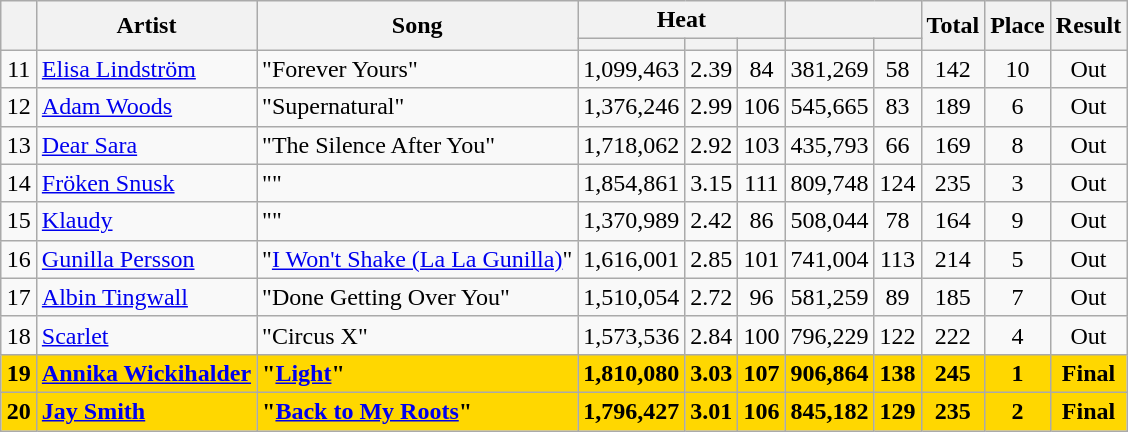<table class="sortable wikitable" style="margin: 1em auto 1em auto; text-align:center;">
<tr>
<th rowspan="2"></th>
<th rowspan="2">Artist</th>
<th rowspan="2">Song</th>
<th colspan="3">Heat</th>
<th colspan="2"></th>
<th rowspan="2">Total</th>
<th rowspan="2">Place</th>
<th rowspan="2" class="unsortable">Result</th>
</tr>
<tr>
<th><small></small></th>
<th><small></small></th>
<th><small></small></th>
<th><small></small></th>
<th><small></small></th>
</tr>
<tr>
<td>11</td>
<td align="left"><a href='#'>Elisa Lindström</a></td>
<td align="left">"Forever Yours"</td>
<td>1,099,463</td>
<td>2.39</td>
<td>84</td>
<td>381,269</td>
<td>58</td>
<td>142</td>
<td>10</td>
<td>Out</td>
</tr>
<tr>
<td>12</td>
<td align="left"><a href='#'>Adam Woods</a></td>
<td align="left">"Supernatural"</td>
<td>1,376,246</td>
<td>2.99</td>
<td>106</td>
<td>545,665</td>
<td>83</td>
<td>189</td>
<td>6</td>
<td>Out</td>
</tr>
<tr>
<td>13</td>
<td align="left"><a href='#'>Dear Sara</a></td>
<td align="left">"The Silence After You"</td>
<td>1,718,062</td>
<td>2.92</td>
<td>103</td>
<td>435,793</td>
<td>66</td>
<td>169</td>
<td>8</td>
<td>Out</td>
</tr>
<tr>
<td>14</td>
<td align="left"><a href='#'>Fröken Snusk</a></td>
<td align="left">""</td>
<td>1,854,861</td>
<td>3.15</td>
<td>111</td>
<td>809,748</td>
<td>124</td>
<td>235</td>
<td>3</td>
<td>Out</td>
</tr>
<tr>
<td>15</td>
<td align="left"><a href='#'>Klaudy</a></td>
<td align="left">""</td>
<td>1,370,989</td>
<td>2.42</td>
<td>86</td>
<td>508,044</td>
<td>78</td>
<td>164</td>
<td>9</td>
<td>Out</td>
</tr>
<tr>
<td>16</td>
<td align="left"><a href='#'>Gunilla Persson</a></td>
<td align="left">"<a href='#'>I Won't Shake (La La Gunilla)</a>"</td>
<td>1,616,001</td>
<td>2.85</td>
<td>101</td>
<td>741,004</td>
<td>113</td>
<td>214</td>
<td>5</td>
<td>Out</td>
</tr>
<tr>
<td>17</td>
<td align="left"><a href='#'>Albin Tingwall</a></td>
<td align="left">"Done Getting Over You"</td>
<td>1,510,054</td>
<td>2.72</td>
<td>96</td>
<td>581,259</td>
<td>89</td>
<td>185</td>
<td>7</td>
<td>Out</td>
</tr>
<tr>
<td>18</td>
<td align="left"><a href='#'>Scarlet</a></td>
<td align="left">"Circus X"</td>
<td>1,573,536</td>
<td>2.84</td>
<td>100</td>
<td>796,229</td>
<td>122</td>
<td>222</td>
<td>4</td>
<td>Out</td>
</tr>
<tr style="background:gold; font-weight:bold;">
<td>19</td>
<td align="left"><a href='#'>Annika Wickihalder</a></td>
<td align="left">"<a href='#'>Light</a>"</td>
<td>1,810,080</td>
<td>3.03</td>
<td>107</td>
<td>906,864</td>
<td>138</td>
<td>245</td>
<td>1</td>
<td>Final</td>
</tr>
<tr style="background:gold; font-weight:bold;">
<td>20</td>
<td align="left"><a href='#'>Jay Smith</a></td>
<td align="left">"<a href='#'>Back to My Roots</a>"</td>
<td>1,796,427</td>
<td>3.01</td>
<td>106</td>
<td>845,182</td>
<td>129</td>
<td>235</td>
<td>2</td>
<td>Final</td>
</tr>
</table>
